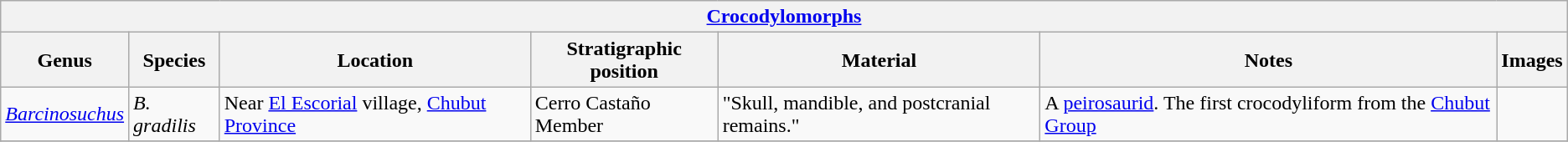<table class="wikitable" align="center">
<tr>
<th colspan="7" align="center"><strong><a href='#'>Crocodylomorphs</a></strong></th>
</tr>
<tr>
<th>Genus</th>
<th>Species</th>
<th>Location</th>
<th>Stratigraphic position</th>
<th>Material</th>
<th>Notes</th>
<th>Images</th>
</tr>
<tr>
<td><em><a href='#'>Barcinosuchus</a></em></td>
<td><em>B. gradilis</em></td>
<td>Near <a href='#'>El Escorial</a> village, <a href='#'>Chubut Province</a></td>
<td>Cerro Castaño Member</td>
<td>"Skull, mandible, and postcranial remains."</td>
<td>A <a href='#'>peirosaurid</a>. The first crocodyliform from the <a href='#'>Chubut Group</a></td>
<td></td>
</tr>
<tr>
</tr>
</table>
